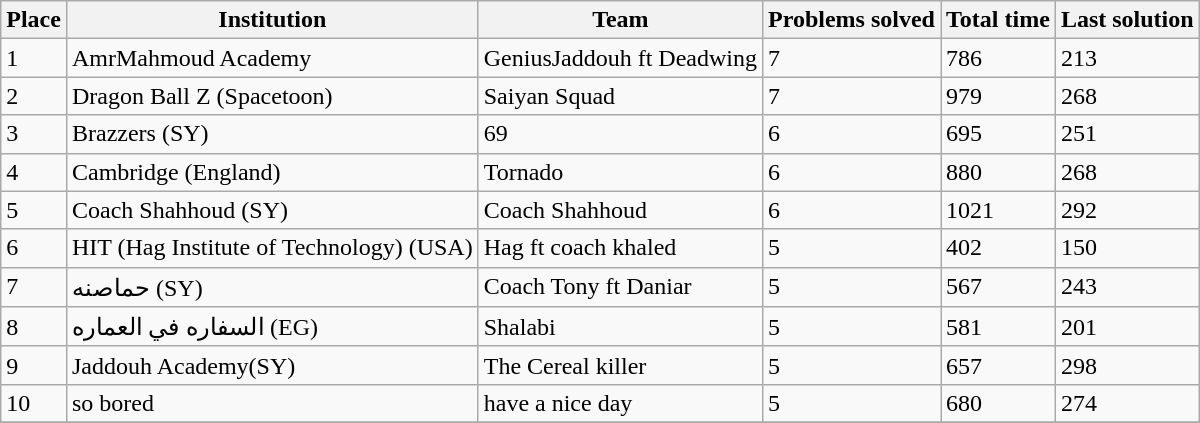<table class="wikitable">
<tr>
<th>Place</th>
<th>Institution</th>
<th>Team</th>
<th>Problems solved</th>
<th>Total time</th>
<th>Last solution</th>
</tr>
<tr>
<td>1</td>
<td>AmrMahmoud Academy</td>
<td>GeniusJaddouh ft Deadwing</td>
<td>7</td>
<td>786</td>
<td>213</td>
</tr>
<tr>
<td>2</td>
<td>Dragon Ball Z (Spacetoon)</td>
<td>Saiyan Squad</td>
<td>7</td>
<td>979</td>
<td>268</td>
</tr>
<tr>
<td>3</td>
<td>Brazzers (SY)</td>
<td>69</td>
<td>6</td>
<td>695</td>
<td>251</td>
</tr>
<tr>
<td>4</td>
<td>Cambridge  (England)</td>
<td>Tornado</td>
<td>6</td>
<td>880</td>
<td>268</td>
</tr>
<tr>
<td>5</td>
<td>Coach Shahhoud (SY)</td>
<td>Coach Shahhoud</td>
<td>6</td>
<td>1021</td>
<td>292</td>
</tr>
<tr>
<td>6</td>
<td>HIT (Hag Institute of Technology) (USA)</td>
<td>Hag ft coach khaled</td>
<td>5</td>
<td>402</td>
<td>150</td>
</tr>
<tr>
<td>7</td>
<td>حماصنه (SY)</td>
<td>Coach Tony ft Daniar</td>
<td>5</td>
<td>567</td>
<td>243</td>
</tr>
<tr>
<td>8</td>
<td>السفاره في العماره (EG)</td>
<td>Shalabi</td>
<td>5</td>
<td>581</td>
<td>201</td>
</tr>
<tr>
<td>9</td>
<td>Jaddouh Academy(SY)</td>
<td>The Cereal killer</td>
<td>5</td>
<td>657</td>
<td>298</td>
</tr>
<tr>
<td>10</td>
<td>so bored</td>
<td>have a nice day</td>
<td>5</td>
<td>680</td>
<td>274</td>
</tr>
<tr>
</tr>
</table>
